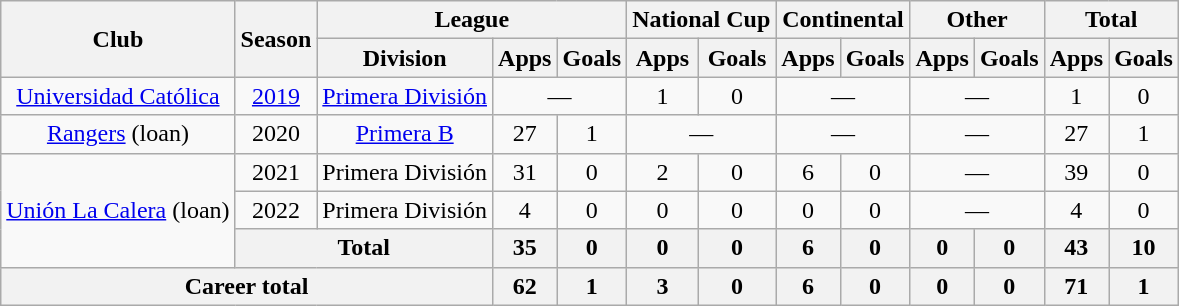<table class="wikitable" style="text-align: center;">
<tr>
<th rowspan="2">Club</th>
<th rowspan="2">Season</th>
<th colspan="3">League</th>
<th colspan="2">National Cup</th>
<th colspan="2">Continental</th>
<th colspan="2">Other</th>
<th colspan="2">Total</th>
</tr>
<tr>
<th>Division</th>
<th>Apps</th>
<th>Goals</th>
<th>Apps</th>
<th>Goals</th>
<th>Apps</th>
<th>Goals</th>
<th>Apps</th>
<th>Goals</th>
<th>Apps</th>
<th>Goals</th>
</tr>
<tr>
<td><a href='#'>Universidad Católica</a></td>
<td><a href='#'>2019</a></td>
<td><a href='#'>Primera División</a></td>
<td colspan="2">—</td>
<td>1</td>
<td>0</td>
<td colspan="2">—</td>
<td colspan="2">—</td>
<td>1</td>
<td>0</td>
</tr>
<tr>
<td><a href='#'>Rangers</a> (loan)</td>
<td>2020</td>
<td><a href='#'>Primera B</a></td>
<td>27</td>
<td>1</td>
<td colspan="2">—</td>
<td colspan="2">—</td>
<td colspan="2">—</td>
<td>27</td>
<td>1</td>
</tr>
<tr>
<td rowspan="3"><a href='#'>Unión La Calera</a> (loan)</td>
<td>2021</td>
<td>Primera División</td>
<td>31</td>
<td>0</td>
<td>2</td>
<td>0</td>
<td>6</td>
<td>0</td>
<td colspan="2">—</td>
<td>39</td>
<td>0</td>
</tr>
<tr>
<td>2022</td>
<td>Primera División</td>
<td>4</td>
<td>0</td>
<td>0</td>
<td>0</td>
<td>0</td>
<td>0</td>
<td colspan="2">—</td>
<td>4</td>
<td>0</td>
</tr>
<tr>
<th colspan="2">Total</th>
<th>35</th>
<th>0</th>
<th>0</th>
<th>0</th>
<th>6</th>
<th>0</th>
<th>0</th>
<th>0</th>
<th>43</th>
<th>10</th>
</tr>
<tr>
<th colspan="3">Career total</th>
<th>62</th>
<th>1</th>
<th>3</th>
<th>0</th>
<th>6</th>
<th>0</th>
<th>0</th>
<th>0</th>
<th>71</th>
<th>1</th>
</tr>
</table>
